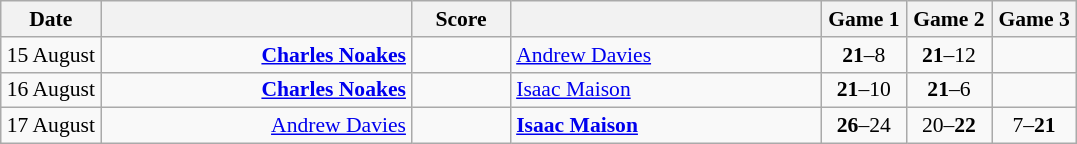<table class="wikitable" style="text-align: center; font-size:90% ">
<tr>
<th width="60">Date</th>
<th align="right" width="200"></th>
<th width="60">Score</th>
<th align="left" width="200"></th>
<th width="50">Game 1</th>
<th width="50">Game 2</th>
<th width="50">Game 3</th>
</tr>
<tr>
<td>15 August</td>
<td align="right"><strong><a href='#'>Charles Noakes</a> </strong></td>
<td align="center"></td>
<td align="left"> <a href='#'>Andrew Davies</a></td>
<td><strong>21</strong>–8</td>
<td><strong>21</strong>–12</td>
<td></td>
</tr>
<tr>
<td>16 August</td>
<td align="right"><strong><a href='#'>Charles Noakes</a> </strong></td>
<td align="center"></td>
<td align="left"> <a href='#'>Isaac Maison</a></td>
<td><strong>21</strong>–10</td>
<td><strong>21</strong>–6</td>
<td></td>
</tr>
<tr>
<td>17 August</td>
<td align="right"><a href='#'>Andrew Davies</a> </td>
<td align="center"></td>
<td align="left"><strong> <a href='#'>Isaac Maison</a></strong></td>
<td><strong>26</strong>–24</td>
<td>20–<strong>22</strong></td>
<td>7–<strong>21</strong></td>
</tr>
</table>
